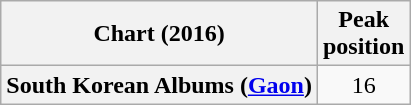<table class="wikitable plainrowheaders" style="text-align:center;">
<tr>
<th>Chart (2016)</th>
<th>Peak<br>position</th>
</tr>
<tr>
<th scope="row">South Korean Albums (<a href='#'>Gaon</a>)</th>
<td>16</td>
</tr>
</table>
